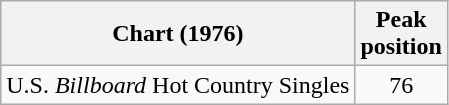<table class="wikitable">
<tr>
<th align="left">Chart (1976)</th>
<th align="center">Peak<br>position</th>
</tr>
<tr>
<td align="left">U.S. <em>Billboard</em> Hot Country Singles</td>
<td align="center">76</td>
</tr>
</table>
